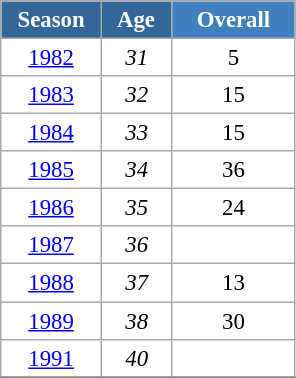<table class="wikitable" style="font-size:95%; text-align:center; border:grey solid 1px; border-collapse:collapse; background:#ffffff;">
<tr>
<th style="background-color:#369; color:white; width:60px;"> Season </th>
<th style="background-color:#369; color:white; width:40px;"> Age </th>
<th style="background-color:#4180be; color:white; width:75px;">Overall</th>
</tr>
<tr>
<td><a href='#'>1982</a></td>
<td><em>31</em></td>
<td>5</td>
</tr>
<tr>
<td><a href='#'>1983</a></td>
<td><em>32</em></td>
<td>15</td>
</tr>
<tr>
<td><a href='#'>1984</a></td>
<td><em>33</em></td>
<td>15</td>
</tr>
<tr>
<td><a href='#'>1985</a></td>
<td><em>34</em></td>
<td>36</td>
</tr>
<tr>
<td><a href='#'>1986</a></td>
<td><em>35</em></td>
<td>24</td>
</tr>
<tr>
<td><a href='#'>1987</a></td>
<td><em>36</em></td>
<td></td>
</tr>
<tr>
<td><a href='#'>1988</a></td>
<td><em>37</em></td>
<td>13</td>
</tr>
<tr>
<td><a href='#'>1989</a></td>
<td><em>38</em></td>
<td>30</td>
</tr>
<tr>
<td><a href='#'>1991</a></td>
<td><em>40</em></td>
<td></td>
</tr>
<tr>
</tr>
</table>
